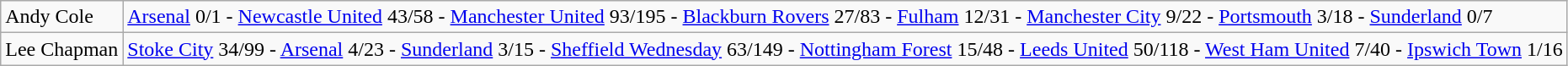<table class="wikitable">
<tr>
<td>Andy Cole</td>
<td><a href='#'>Arsenal</a> 0/1 - <a href='#'>Newcastle United</a> 43/58 - <a href='#'>Manchester United</a> 93/195 - <a href='#'>Blackburn Rovers</a> 27/83 - <a href='#'>Fulham</a> 12/31 - <a href='#'>Manchester City</a> 9/22 - <a href='#'>Portsmouth</a> 3/18 - <a href='#'>Sunderland</a> 0/7</td>
</tr>
<tr>
<td>Lee Chapman</td>
<td><a href='#'>Stoke City</a> 34/99 - <a href='#'>Arsenal</a> 4/23 - <a href='#'>Sunderland</a> 3/15 - <a href='#'>Sheffield Wednesday</a> 63/149 - <a href='#'>Nottingham Forest</a> 15/48 - <a href='#'>Leeds United</a> 50/118 - <a href='#'>West Ham United</a> 7/40 - <a href='#'>Ipswich Town</a> 1/16</td>
</tr>
</table>
